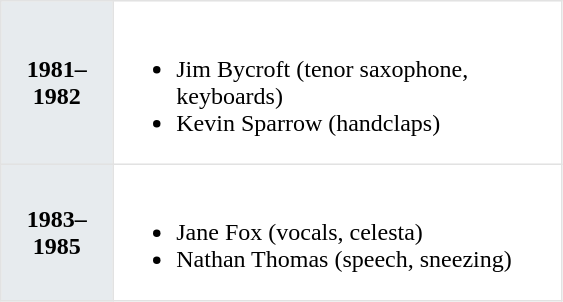<table class="toccolours" border=1 cellpadding=2 cellspacing=0 style="; width: 375px; margin: 0 0 1em 1em; border-collapse: collapse; border: 1px solid #E2E2E2;">
<tr>
<th style="background:#e7ebee;"><strong>1981–1982</strong></th>
<td><br><ul><li>Jim Bycroft (tenor saxophone, keyboards)</li><li>Kevin Sparrow (handclaps)</li></ul></td>
</tr>
<tr>
<th style="background:#e7ebee;"><strong>1983–1985</strong></th>
<td><br><ul><li>Jane Fox (vocals, celesta)</li><li>Nathan Thomas (speech, sneezing)</li></ul></td>
</tr>
</table>
